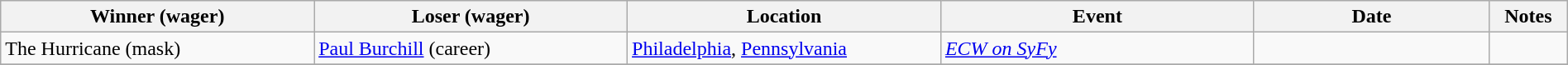<table class="wikitable" width=100%>
<tr>
<th width=20%>Winner (wager)</th>
<th width=20%>Loser (wager)</th>
<th width=20%>Location</th>
<th width=20%>Event</th>
<th width=15%>Date</th>
<th width=5%>Notes</th>
</tr>
<tr>
<td>The Hurricane (mask)</td>
<td><a href='#'>Paul Burchill</a> (career)</td>
<td><a href='#'>Philadelphia</a>, <a href='#'>Pennsylvania</a></td>
<td><em><a href='#'>ECW on SyFy</a></em></td>
<td></td>
<td></td>
</tr>
<tr>
</tr>
</table>
